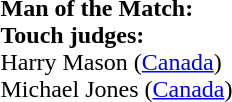<table style="width:100%">
<tr>
<td><br><strong>Man of the Match:</strong><br><strong>Touch judges:</strong>
<br>Harry Mason (<a href='#'>Canada</a>)
<br>Michael Jones (<a href='#'>Canada</a>)</td>
</tr>
</table>
